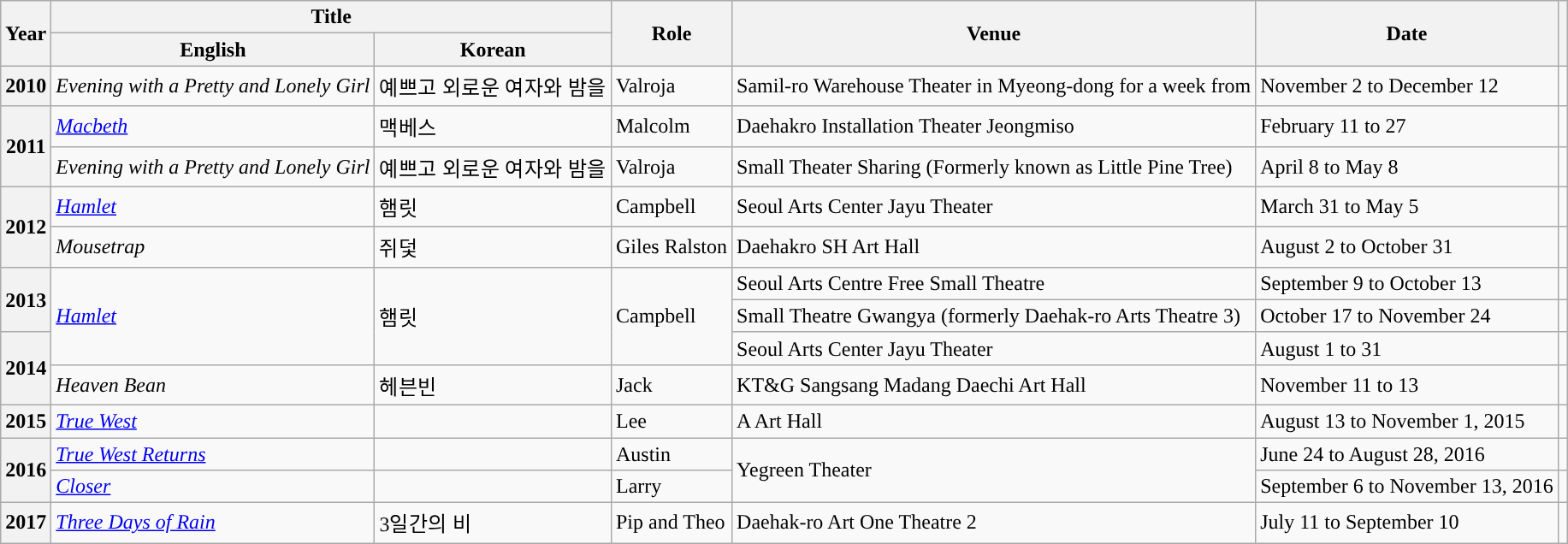<table class="wikitable sortable plainrowheaders" style="text-align:left; font-size:100%;">
<tr>
<th scope="col" rowspan="2">Year</th>
<th scope="col" colspan="2">Title</th>
<th scope="col" rowspan="2">Role</th>
<th scope="col" rowspan="2" class="unsortable">Venue</th>
<th scope="col" rowspan="2">Date</th>
<th rowspan="2" scope="col" class="unsortable"></th>
</tr>
<tr>
<th>English</th>
<th>Korean</th>
</tr>
<tr>
<th scope="row">2010</th>
<td><em>Evening with a Pretty and Lonely Girl</em></td>
<td>예쁘고 외로운 여자와 밤을</td>
<td>Valroja</td>
<td>Samil-ro Warehouse Theater in Myeong-dong for a week from</td>
<td>November 2 to December 12</td>
<td></td>
</tr>
<tr>
<th scope="row" rowspan="2">2011</th>
<td><em><a href='#'>Macbeth</a></em></td>
<td>맥베스</td>
<td>Malcolm</td>
<td>Daehakro Installation Theater Jeongmiso</td>
<td>February 11 to 27</td>
<td></td>
</tr>
<tr>
<td><em>Evening with a Pretty and Lonely Girl</em></td>
<td>예쁘고 외로운 여자와 밤을</td>
<td>Valroja</td>
<td>Small Theater Sharing (Formerly known as Little Pine Tree)</td>
<td>April 8 to May 8</td>
<td></td>
</tr>
<tr>
<th scope="row" rowspan="2">2012</th>
<td><em><a href='#'>Hamlet</a></em></td>
<td>햄릿</td>
<td>Campbell</td>
<td>Seoul Arts Center Jayu Theater</td>
<td>March 31 to May 5</td>
<td></td>
</tr>
<tr>
<td><em>Mousetrap</em></td>
<td>쥐덫</td>
<td>Giles Ralston</td>
<td>Daehakro SH Art Hall</td>
<td>August 2 to October 31</td>
<td></td>
</tr>
<tr>
<th scope="row" rowspan="2">2013</th>
<td rowspan="3"><em><a href='#'>Hamlet</a></em></td>
<td rowspan="3">햄릿</td>
<td rowspan="3">Campbell</td>
<td>Seoul Arts Centre Free Small Theatre</td>
<td>September 9 to October 13</td>
<td></td>
</tr>
<tr>
<td>Small Theatre Gwangya (formerly Daehak-ro Arts Theatre 3)</td>
<td>October 17 to November 24</td>
<td></td>
</tr>
<tr>
<th scope="row" rowspan="2">2014</th>
<td>Seoul Arts Center Jayu Theater</td>
<td>August 1 to 31</td>
<td></td>
</tr>
<tr>
<td><em>Heaven Bean</em></td>
<td>헤븐빈</td>
<td>Jack</td>
<td>KT&G Sangsang Madang Daechi Art Hall</td>
<td>November 11 to 13</td>
<td></td>
</tr>
<tr>
<th scope="row">2015</th>
<td><em><a href='#'>True West</a></em></td>
<td></td>
<td>Lee</td>
<td>A Art Hall</td>
<td>August 13 to November 1, 2015</td>
<td></td>
</tr>
<tr>
<th rowspan="2" scope="row">2016</th>
<td><em><a href='#'>True West Returns</a></em></td>
<td></td>
<td>Austin</td>
<td rowspan="2">Yegreen Theater</td>
<td>June 24 to August 28, 2016</td>
<td></td>
</tr>
<tr>
<td><em><a href='#'>Closer</a></em></td>
<td></td>
<td>Larry</td>
<td>September 6 to November 13, 2016</td>
<td></td>
</tr>
<tr>
<th scope="row">2017</th>
<td><em><a href='#'>Three Days of Rain</a></em></td>
<td>3일간의 비</td>
<td>Pip and Theo</td>
<td>Daehak-ro Art One Theatre 2</td>
<td>July 11 to September 10</td>
<td></td>
</tr>
</table>
